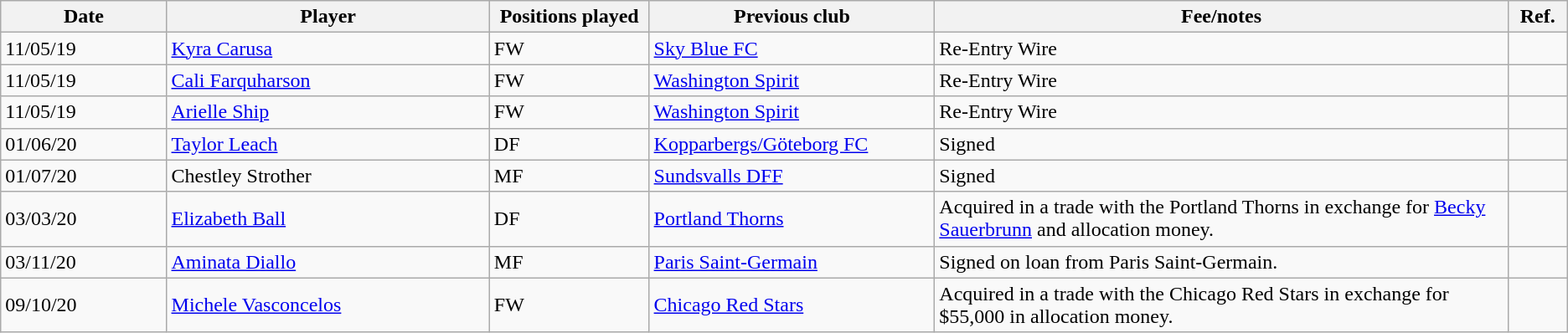<table class="wikitable" style="text-align:left;">
<tr>
<th style="width:125px;">Date</th>
<th style="width:250px;">Player</th>
<th style="width:120px;">Positions played</th>
<th style="width:220px;">Previous club</th>
<th style="width:450px;">Fee/notes</th>
<th style="width:40px;">Ref.</th>
</tr>
<tr>
<td>11/05/19</td>
<td> <a href='#'>Kyra Carusa</a></td>
<td>FW</td>
<td> <a href='#'>Sky Blue FC</a></td>
<td>Re-Entry Wire</td>
<td></td>
</tr>
<tr>
<td>11/05/19</td>
<td> <a href='#'>Cali Farquharson</a></td>
<td>FW</td>
<td> <a href='#'>Washington Spirit</a></td>
<td>Re-Entry Wire</td>
<td></td>
</tr>
<tr>
<td>11/05/19</td>
<td> <a href='#'>Arielle Ship</a></td>
<td>FW</td>
<td> <a href='#'>Washington Spirit</a></td>
<td>Re-Entry Wire</td>
<td></td>
</tr>
<tr>
<td>01/06/20</td>
<td> <a href='#'>Taylor Leach</a></td>
<td>DF</td>
<td> <a href='#'>Kopparbergs/Göteborg FC</a></td>
<td>Signed</td>
<td></td>
</tr>
<tr>
<td>01/07/20</td>
<td> Chestley Strother</td>
<td>MF</td>
<td> <a href='#'>Sundsvalls DFF</a></td>
<td>Signed</td>
<td></td>
</tr>
<tr>
<td>03/03/20</td>
<td> <a href='#'>Elizabeth Ball</a></td>
<td>DF</td>
<td> <a href='#'>Portland Thorns</a></td>
<td>Acquired in a trade with the Portland Thorns in exchange for <a href='#'>Becky Sauerbrunn</a> and allocation money.</td>
<td></td>
</tr>
<tr>
<td>03/11/20</td>
<td> <a href='#'>Aminata Diallo</a></td>
<td>MF</td>
<td> <a href='#'>Paris Saint-Germain</a></td>
<td>Signed on loan from Paris Saint-Germain.</td>
<td></td>
</tr>
<tr>
<td>09/10/20</td>
<td> <a href='#'>Michele Vasconcelos</a></td>
<td>FW</td>
<td> <a href='#'>Chicago Red Stars</a></td>
<td>Acquired in a trade with the Chicago Red Stars in exchange for $55,000 in allocation money.</td>
<td></td>
</tr>
</table>
